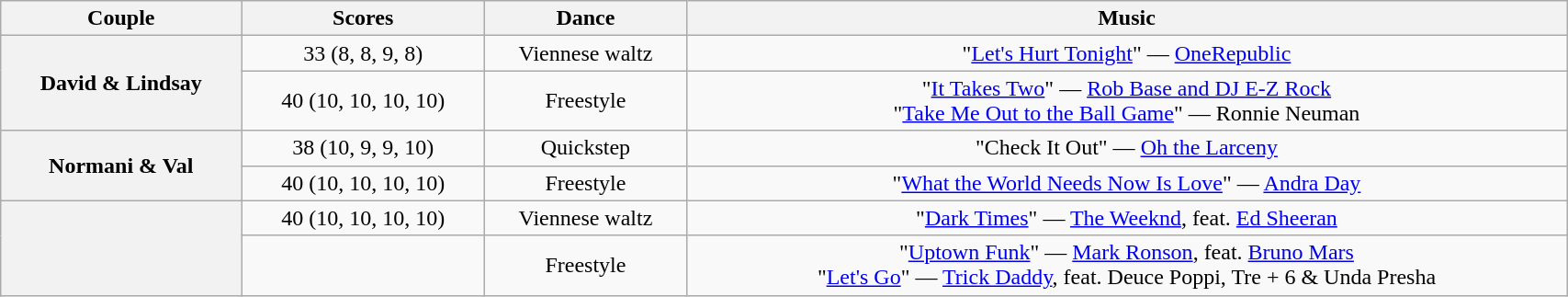<table class="wikitable sortable" style="text-align:center; width:90%">
<tr>
<th scope="col">Couple</th>
<th scope="col">Scores</th>
<th scope="col" class="unsortable">Dance</th>
<th scope="col" class="unsortable">Music</th>
</tr>
<tr>
<th scope="row" rowspan=2>David & Lindsay</th>
<td>33 (8, 8, 9, 8)</td>
<td>Viennese waltz</td>
<td>"<a href='#'>Let's Hurt Tonight</a>" — <a href='#'>OneRepublic</a></td>
</tr>
<tr>
<td>40 (10, 10, 10, 10)</td>
<td>Freestyle</td>
<td>"<a href='#'>It Takes Two</a>" — <a href='#'>Rob Base and DJ E-Z Rock</a><br>"<a href='#'>Take Me Out to the Ball Game</a>" — Ronnie Neuman</td>
</tr>
<tr>
<th scope="row" rowspan=2>Normani & Val</th>
<td>38 (10, 9, 9, 10)</td>
<td>Quickstep</td>
<td>"Check It Out" — <a href='#'>Oh the Larceny</a></td>
</tr>
<tr>
<td>40 (10, 10, 10, 10)</td>
<td>Freestyle</td>
<td>"<a href='#'>What the World Needs Now Is Love</a>" — <a href='#'>Andra Day</a></td>
</tr>
<tr>
<th scope="row" rowspan=2></th>
<td>40 (10, 10, 10, 10)</td>
<td>Viennese waltz</td>
<td>"<a href='#'>Dark Times</a>" — <a href='#'>The Weeknd</a>, feat. <a href='#'>Ed Sheeran</a></td>
</tr>
<tr>
<td></td>
<td>Freestyle</td>
<td>"<a href='#'>Uptown Funk</a>" — <a href='#'>Mark Ronson</a>, feat. <a href='#'>Bruno Mars</a><br>"<a href='#'>Let's Go</a>" — <a href='#'>Trick Daddy</a>, feat. Deuce Poppi, Tre + 6 & Unda Presha</td>
</tr>
</table>
